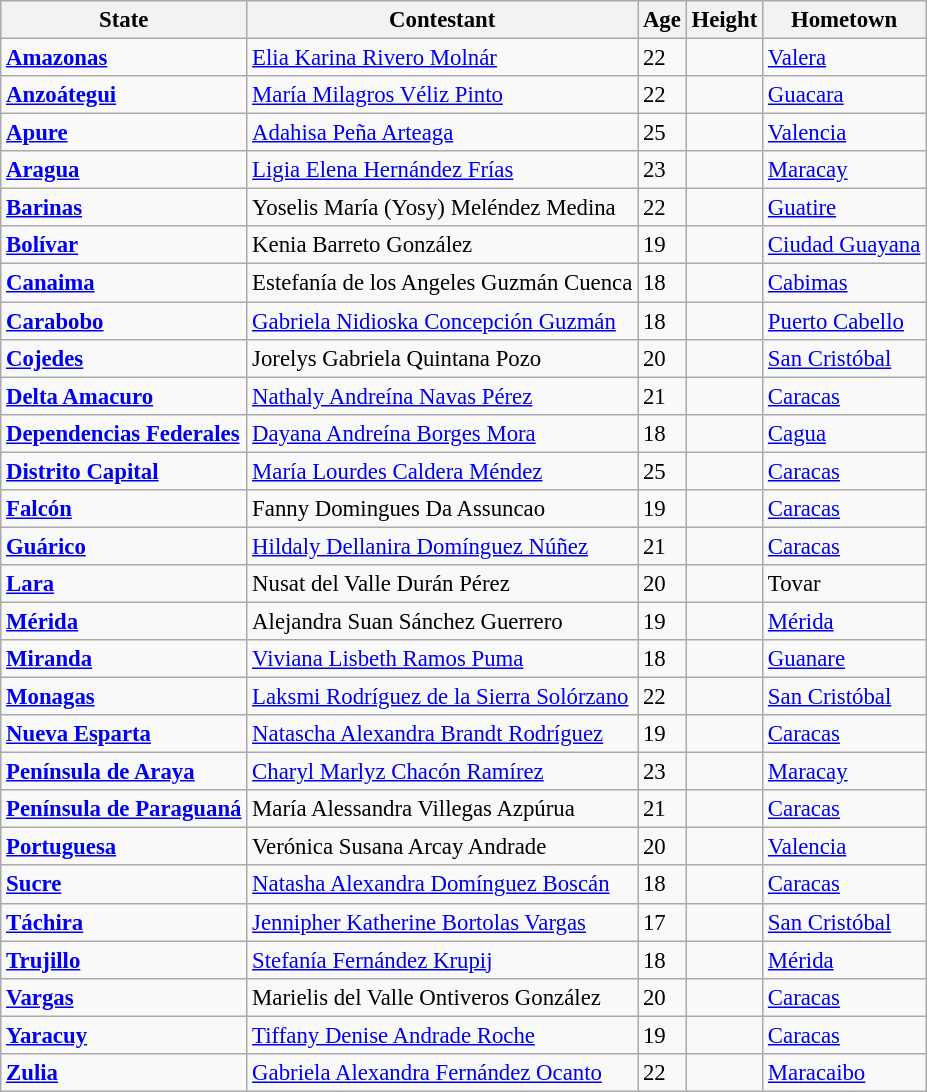<table class="wikitable sortable" style="font-size:95%;">
<tr>
<th>State</th>
<th>Contestant</th>
<th>Age</th>
<th>Height</th>
<th>Hometown</th>
</tr>
<tr>
<td><strong> <a href='#'>Amazonas</a></strong></td>
<td><a href='#'>Elia Karina Rivero Molnár</a></td>
<td>22</td>
<td></td>
<td><a href='#'>Valera</a></td>
</tr>
<tr>
<td><strong> <a href='#'>Anzoátegui</a></strong></td>
<td><a href='#'>María Milagros Véliz Pinto</a></td>
<td>22</td>
<td></td>
<td><a href='#'>Guacara</a></td>
</tr>
<tr>
<td><strong> <a href='#'>Apure</a></strong></td>
<td><a href='#'>Adahisa Peña Arteaga</a></td>
<td>25</td>
<td></td>
<td><a href='#'>Valencia</a></td>
</tr>
<tr>
<td><strong> <a href='#'>Aragua</a></strong></td>
<td><a href='#'>Ligia Elena Hernández Frías</a></td>
<td>23</td>
<td></td>
<td><a href='#'>Maracay</a></td>
</tr>
<tr>
<td><strong> <a href='#'>Barinas</a></strong></td>
<td>Yoselis María (Yosy) Meléndez Medina</td>
<td>22</td>
<td></td>
<td><a href='#'>Guatire</a></td>
</tr>
<tr>
<td><strong> <a href='#'>Bolívar</a></strong></td>
<td>Kenia Barreto González</td>
<td>19</td>
<td></td>
<td><a href='#'>Ciudad Guayana</a></td>
</tr>
<tr>
<td><strong> <a href='#'>Canaima</a></strong></td>
<td>Estefanía de los Angeles Guzmán Cuenca</td>
<td>18</td>
<td></td>
<td><a href='#'>Cabimas</a></td>
</tr>
<tr>
<td><strong> <a href='#'>Carabobo</a></strong></td>
<td><a href='#'>Gabriela Nidioska Concepción Guzmán</a></td>
<td>18</td>
<td></td>
<td><a href='#'>Puerto Cabello</a></td>
</tr>
<tr>
<td><strong> <a href='#'>Cojedes</a></strong></td>
<td>Jorelys Gabriela Quintana Pozo</td>
<td>20</td>
<td></td>
<td><a href='#'>San Cristóbal</a></td>
</tr>
<tr>
<td><strong> <a href='#'>Delta Amacuro</a></strong></td>
<td><a href='#'>Nathaly Andreína Navas Pérez</a></td>
<td>21</td>
<td></td>
<td><a href='#'>Caracas</a></td>
</tr>
<tr>
<td><strong> <a href='#'>Dependencias Federales</a></strong></td>
<td><a href='#'>Dayana Andreína Borges Mora</a></td>
<td>18</td>
<td></td>
<td><a href='#'>Cagua</a></td>
</tr>
<tr>
<td><strong> <a href='#'>Distrito Capital</a></strong></td>
<td><a href='#'>María Lourdes Caldera Méndez</a></td>
<td>25</td>
<td></td>
<td><a href='#'>Caracas</a></td>
</tr>
<tr>
<td><strong> <a href='#'>Falcón</a></strong></td>
<td>Fanny Domingues Da Assuncao</td>
<td>19</td>
<td></td>
<td><a href='#'>Caracas</a></td>
</tr>
<tr>
<td><strong> <a href='#'>Guárico</a></strong></td>
<td><a href='#'>Hildaly Dellanira Domínguez Núñez</a></td>
<td>21</td>
<td></td>
<td><a href='#'>Caracas</a></td>
</tr>
<tr>
<td><strong> <a href='#'>Lara</a></strong></td>
<td>Nusat del Valle Durán Pérez</td>
<td>20</td>
<td></td>
<td>Tovar</td>
</tr>
<tr>
<td><strong> <a href='#'>Mérida</a></strong></td>
<td>Alejandra Suan Sánchez Guerrero</td>
<td>19</td>
<td></td>
<td><a href='#'>Mérida</a></td>
</tr>
<tr>
<td><strong> <a href='#'>Miranda</a></strong></td>
<td><a href='#'>Viviana Lisbeth Ramos Puma</a></td>
<td>18</td>
<td></td>
<td><a href='#'>Guanare</a></td>
</tr>
<tr>
<td><strong> <a href='#'>Monagas</a></strong></td>
<td><a href='#'>Laksmi Rodríguez de la Sierra Solórzano</a></td>
<td>22</td>
<td></td>
<td><a href='#'>San Cristóbal</a></td>
</tr>
<tr>
<td><strong> <a href='#'>Nueva Esparta</a></strong></td>
<td><a href='#'>Natascha Alexandra Brandt Rodríguez</a></td>
<td>19</td>
<td></td>
<td><a href='#'>Caracas</a></td>
</tr>
<tr>
<td><strong> <a href='#'>Península de Araya</a></strong></td>
<td><a href='#'>Charyl Marlyz Chacón Ramírez</a></td>
<td>23</td>
<td></td>
<td><a href='#'>Maracay</a></td>
</tr>
<tr>
<td><strong> <a href='#'>Península de Paraguaná</a></strong></td>
<td>María Alessandra Villegas Azpúrua</td>
<td>21</td>
<td></td>
<td><a href='#'>Caracas</a></td>
</tr>
<tr>
<td><strong> <a href='#'>Portuguesa</a></strong></td>
<td>Verónica Susana Arcay Andrade</td>
<td>20</td>
<td></td>
<td><a href='#'>Valencia</a></td>
</tr>
<tr>
<td><strong> <a href='#'>Sucre</a></strong></td>
<td><a href='#'>Natasha Alexandra Domínguez Boscán</a></td>
<td>18</td>
<td></td>
<td><a href='#'>Caracas</a></td>
</tr>
<tr>
<td><strong> <a href='#'>Táchira</a></strong></td>
<td><a href='#'>Jennipher Katherine Bortolas Vargas</a></td>
<td>17</td>
<td></td>
<td><a href='#'>San Cristóbal</a></td>
</tr>
<tr>
<td><strong> <a href='#'>Trujillo</a></strong></td>
<td><a href='#'>Stefanía Fernández Krupij</a></td>
<td>18</td>
<td></td>
<td><a href='#'>Mérida</a></td>
</tr>
<tr>
<td><strong> <a href='#'>Vargas</a></strong></td>
<td>Marielis del Valle Ontiveros González</td>
<td>20</td>
<td></td>
<td><a href='#'>Caracas</a></td>
</tr>
<tr>
<td><strong> <a href='#'>Yaracuy</a></strong></td>
<td><a href='#'>Tiffany Denise Andrade Roche</a></td>
<td>19</td>
<td></td>
<td><a href='#'>Caracas</a></td>
</tr>
<tr>
<td><strong> <a href='#'>Zulia</a></strong></td>
<td><a href='#'>Gabriela Alexandra Fernández Ocanto</a></td>
<td>22</td>
<td></td>
<td><a href='#'>Maracaibo</a></td>
</tr>
</table>
